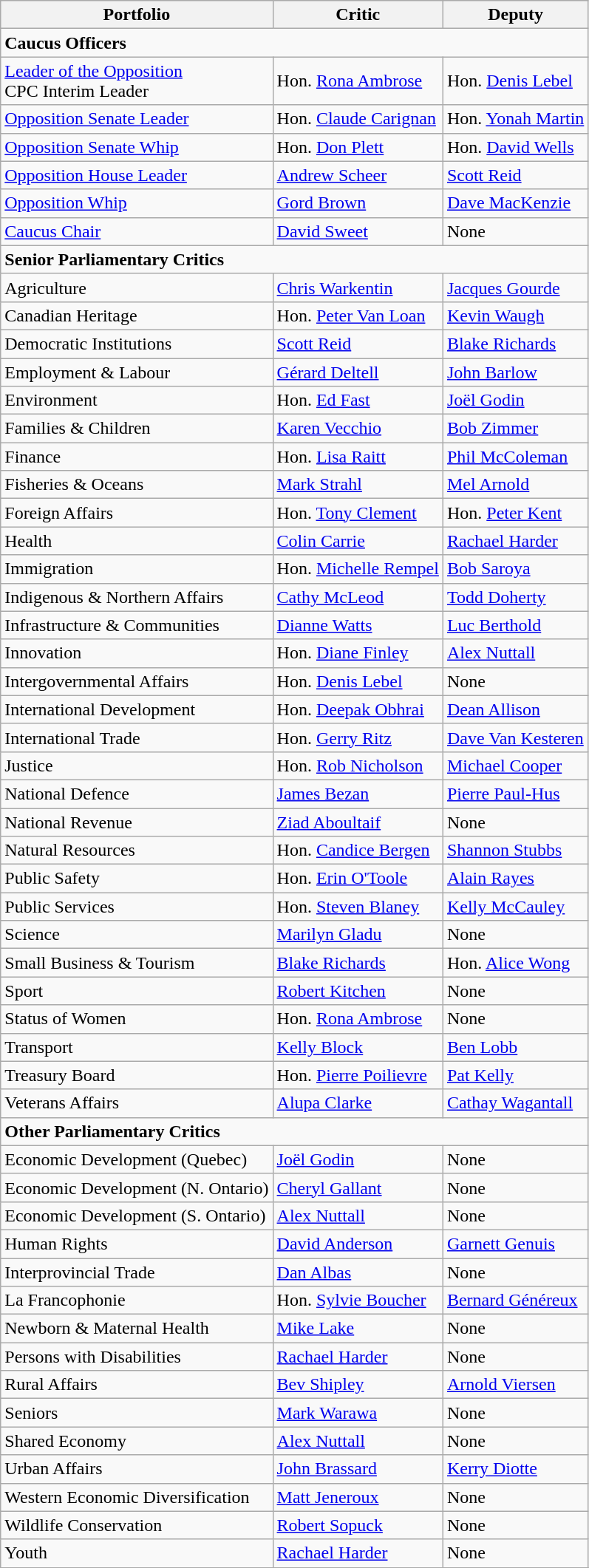<table class="wikitable collapsible collapsed">
<tr>
<th>Portfolio</th>
<th>Critic</th>
<th>Deputy</th>
</tr>
<tr>
<td colspan="3"><strong>Caucus Officers</strong></td>
</tr>
<tr>
<td><a href='#'>Leader of the Opposition</a><br>CPC Interim Leader</td>
<td>Hon. <a href='#'>Rona Ambrose</a></td>
<td>Hon. <a href='#'>Denis Lebel</a></td>
</tr>
<tr>
<td><a href='#'>Opposition Senate Leader</a></td>
<td>Hon. <a href='#'>Claude Carignan</a></td>
<td>Hon. <a href='#'>Yonah Martin</a></td>
</tr>
<tr>
<td><a href='#'>Opposition Senate Whip</a></td>
<td>Hon. <a href='#'>Don Plett</a></td>
<td>Hon. <a href='#'>David Wells</a></td>
</tr>
<tr>
<td><a href='#'>Opposition House Leader</a></td>
<td><a href='#'>Andrew Scheer</a></td>
<td><a href='#'>Scott Reid</a></td>
</tr>
<tr>
<td><a href='#'>Opposition Whip</a></td>
<td><a href='#'>Gord Brown</a></td>
<td><a href='#'>Dave MacKenzie</a></td>
</tr>
<tr>
<td><a href='#'>Caucus Chair</a></td>
<td><a href='#'>David Sweet</a></td>
<td>None</td>
</tr>
<tr>
<td colspan="3"><strong>Senior Parliamentary Critics</strong></td>
</tr>
<tr>
<td>Agriculture</td>
<td><a href='#'>Chris Warkentin</a></td>
<td><a href='#'>Jacques Gourde</a></td>
</tr>
<tr>
<td>Canadian Heritage</td>
<td>Hon. <a href='#'>Peter Van Loan</a></td>
<td><a href='#'>Kevin Waugh</a></td>
</tr>
<tr>
<td>Democratic Institutions</td>
<td><a href='#'>Scott Reid</a></td>
<td><a href='#'>Blake Richards</a></td>
</tr>
<tr>
<td>Employment & Labour</td>
<td><a href='#'>Gérard Deltell</a></td>
<td><a href='#'>John Barlow</a></td>
</tr>
<tr>
<td>Environment</td>
<td>Hon. <a href='#'>Ed Fast</a></td>
<td><a href='#'>Joël Godin</a></td>
</tr>
<tr>
<td>Families & Children</td>
<td><a href='#'>Karen Vecchio</a></td>
<td><a href='#'>Bob Zimmer</a></td>
</tr>
<tr>
<td>Finance</td>
<td>Hon. <a href='#'>Lisa Raitt</a></td>
<td><a href='#'>Phil McColeman</a></td>
</tr>
<tr>
<td>Fisheries & Oceans</td>
<td><a href='#'>Mark Strahl</a></td>
<td><a href='#'>Mel Arnold</a></td>
</tr>
<tr>
<td>Foreign Affairs</td>
<td>Hon. <a href='#'>Tony Clement</a></td>
<td>Hon. <a href='#'>Peter Kent</a></td>
</tr>
<tr>
<td>Health</td>
<td><a href='#'>Colin Carrie</a></td>
<td><a href='#'>Rachael Harder</a></td>
</tr>
<tr>
<td>Immigration</td>
<td>Hon. <a href='#'>Michelle Rempel</a></td>
<td><a href='#'>Bob Saroya</a></td>
</tr>
<tr>
<td>Indigenous & Northern Affairs</td>
<td><a href='#'>Cathy McLeod</a></td>
<td><a href='#'>Todd Doherty</a></td>
</tr>
<tr>
<td>Infrastructure & Communities</td>
<td><a href='#'>Dianne Watts</a></td>
<td><a href='#'>Luc Berthold</a></td>
</tr>
<tr>
<td>Innovation</td>
<td>Hon. <a href='#'>Diane Finley</a></td>
<td><a href='#'>Alex Nuttall</a></td>
</tr>
<tr>
<td>Intergovernmental Affairs</td>
<td>Hon. <a href='#'>Denis Lebel</a></td>
<td>None</td>
</tr>
<tr>
<td>International Development</td>
<td>Hon. <a href='#'>Deepak Obhrai</a></td>
<td><a href='#'>Dean Allison</a></td>
</tr>
<tr>
<td>International Trade</td>
<td>Hon. <a href='#'>Gerry Ritz</a></td>
<td><a href='#'>Dave Van Kesteren</a></td>
</tr>
<tr>
<td>Justice</td>
<td>Hon. <a href='#'>Rob Nicholson</a></td>
<td><a href='#'>Michael Cooper</a></td>
</tr>
<tr>
<td>National Defence</td>
<td><a href='#'>James Bezan</a></td>
<td><a href='#'>Pierre Paul-Hus</a></td>
</tr>
<tr>
<td>National Revenue</td>
<td><a href='#'>Ziad Aboultaif</a></td>
<td>None</td>
</tr>
<tr>
<td>Natural Resources</td>
<td>Hon. <a href='#'>Candice Bergen</a></td>
<td><a href='#'>Shannon Stubbs</a></td>
</tr>
<tr>
<td>Public Safety</td>
<td>Hon. <a href='#'>Erin O'Toole</a></td>
<td><a href='#'>Alain Rayes</a></td>
</tr>
<tr>
<td>Public Services</td>
<td>Hon. <a href='#'>Steven Blaney</a></td>
<td><a href='#'>Kelly McCauley</a></td>
</tr>
<tr>
<td>Science</td>
<td><a href='#'>Marilyn Gladu</a></td>
<td>None</td>
</tr>
<tr>
<td>Small Business & Tourism</td>
<td><a href='#'>Blake Richards</a></td>
<td>Hon. <a href='#'>Alice Wong</a></td>
</tr>
<tr>
<td>Sport</td>
<td><a href='#'>Robert Kitchen</a></td>
<td>None</td>
</tr>
<tr>
<td>Status of Women</td>
<td>Hon. <a href='#'>Rona Ambrose</a></td>
<td>None</td>
</tr>
<tr>
<td>Transport</td>
<td><a href='#'>Kelly Block</a></td>
<td><a href='#'>Ben Lobb</a></td>
</tr>
<tr>
<td>Treasury Board</td>
<td>Hon. <a href='#'>Pierre Poilievre</a></td>
<td><a href='#'>Pat Kelly</a></td>
</tr>
<tr>
<td>Veterans Affairs</td>
<td><a href='#'>Alupa Clarke</a></td>
<td><a href='#'>Cathay Wagantall</a></td>
</tr>
<tr>
<td colspan="3"><strong>Other Parliamentary Critics</strong></td>
</tr>
<tr>
<td>Economic Development (Quebec)</td>
<td><a href='#'>Joël Godin</a></td>
<td>None</td>
</tr>
<tr>
<td>Economic Development (N. Ontario)</td>
<td><a href='#'>Cheryl Gallant</a></td>
<td>None</td>
</tr>
<tr>
<td>Economic Development (S. Ontario)</td>
<td><a href='#'>Alex Nuttall</a></td>
<td>None</td>
</tr>
<tr>
<td>Human Rights</td>
<td><a href='#'>David Anderson</a></td>
<td><a href='#'>Garnett Genuis</a></td>
</tr>
<tr>
<td>Interprovincial Trade</td>
<td><a href='#'>Dan Albas</a></td>
<td>None</td>
</tr>
<tr>
<td>La Francophonie</td>
<td>Hon. <a href='#'>Sylvie Boucher</a></td>
<td><a href='#'>Bernard Généreux</a></td>
</tr>
<tr>
<td>Newborn & Maternal Health</td>
<td><a href='#'>Mike Lake</a></td>
<td>None</td>
</tr>
<tr>
<td>Persons with Disabilities</td>
<td><a href='#'>Rachael Harder</a></td>
<td>None</td>
</tr>
<tr>
<td>Rural Affairs</td>
<td><a href='#'>Bev Shipley</a></td>
<td><a href='#'>Arnold Viersen</a></td>
</tr>
<tr>
<td>Seniors</td>
<td><a href='#'>Mark Warawa</a></td>
<td>None</td>
</tr>
<tr>
<td>Shared Economy</td>
<td><a href='#'>Alex Nuttall</a></td>
<td>None</td>
</tr>
<tr>
<td>Urban Affairs</td>
<td><a href='#'>John Brassard</a></td>
<td><a href='#'>Kerry Diotte</a></td>
</tr>
<tr>
<td>Western Economic Diversification</td>
<td><a href='#'>Matt Jeneroux</a></td>
<td>None</td>
</tr>
<tr>
<td>Wildlife Conservation</td>
<td><a href='#'>Robert Sopuck</a></td>
<td>None</td>
</tr>
<tr>
<td>Youth</td>
<td><a href='#'>Rachael Harder</a></td>
<td>None</td>
</tr>
<tr>
</tr>
</table>
